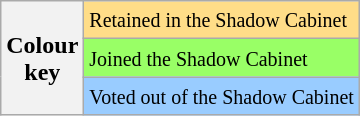<table class="wikitable">
<tr>
<th rowspan=3>Colour<br>key</th>
<td bgcolor=ffdd88><small>Retained in the Shadow Cabinet</small></td>
</tr>
<tr bgcolor=99ff66>
<td><small>Joined the Shadow Cabinet</small></td>
</tr>
<tr bgcolor=99ccff>
<td><small>Voted out of the Shadow Cabinet</small></td>
</tr>
</table>
